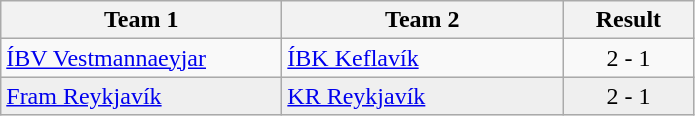<table class="wikitable">
<tr>
<th width="180">Team 1</th>
<th width="180">Team 2</th>
<th width="80">Result</th>
</tr>
<tr>
<td><a href='#'>ÍBV Vestmannaeyjar</a></td>
<td><a href='#'>ÍBK Keflavík</a></td>
<td align="center">2 - 1</td>
</tr>
<tr style="background:#EFEFEF">
<td><a href='#'>Fram Reykjavík</a></td>
<td><a href='#'>KR Reykjavík</a></td>
<td align="center">2 - 1</td>
</tr>
</table>
